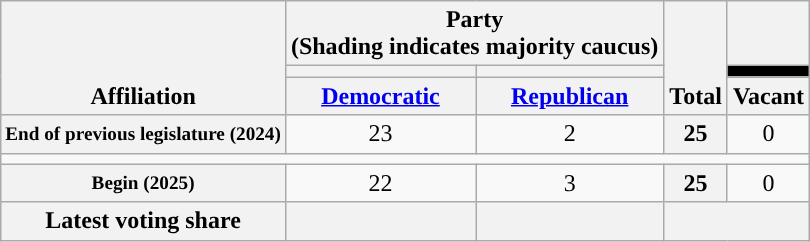<table class=wikitable style="text-align:center">
<tr style="vertical-align:bottom;">
<th rowspan=3>Affiliation</th>
<th colspan=2>Party <div>(Shading indicates majority caucus)</div></th>
<th rowspan=3>Total</th>
<th></th>
</tr>
<tr style="height:5px">
<th style="background-color:"></th>
<th style="background-color:"></th>
<th style="background-color:black"></th>
</tr>
<tr>
<th><a href='#'>Democratic</a></th>
<th><a href='#'>Republican</a></th>
<th>Vacant</th>
</tr>
<tr>
<th style="font-size:80%">End of previous legislature (2024)</th>
<td>23</td>
<td>2</td>
<th>25</th>
<td>0</td>
</tr>
<tr>
<td colspan=5></td>
</tr>
<tr>
<th style="font-size:80%">Begin (2025)</th>
<td>22</td>
<td>3</td>
<th>25</th>
<td>0</td>
</tr>
<tr>
<th>Latest voting share</th>
<th></th>
<th></th>
<th colspan=2></th>
</tr>
</table>
